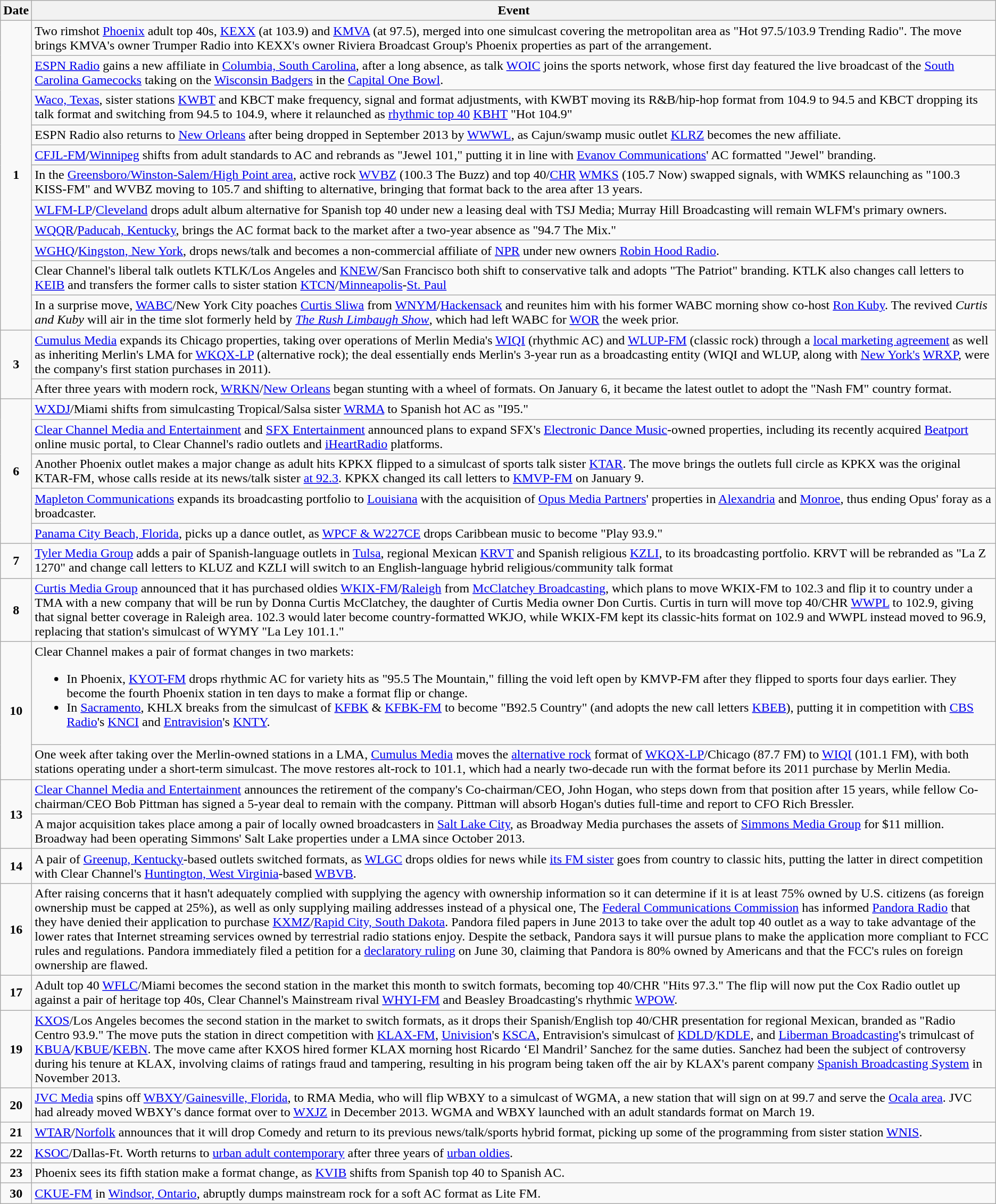<table class="wikitable">
<tr>
<th>Date</th>
<th>Event</th>
</tr>
<tr>
<td style="text-align:center;" rowspan=11><strong>1</strong></td>
<td>Two rimshot <a href='#'>Phoenix</a> adult top 40s, <a href='#'>KEXX</a> (at 103.9) and <a href='#'>KMVA</a> (at 97.5), merged into one simulcast covering the metropolitan area as "Hot 97.5/103.9 Trending Radio". The move brings KMVA's owner Trumper Radio into KEXX's owner Riviera Broadcast Group's Phoenix properties as part of the arrangement.</td>
</tr>
<tr>
<td><a href='#'>ESPN Radio</a> gains a new affiliate in <a href='#'>Columbia, South Carolina</a>, after a long absence, as talk <a href='#'>WOIC</a> joins the sports network, whose first day featured the live broadcast of the <a href='#'>South Carolina Gamecocks</a> taking on the <a href='#'>Wisconsin Badgers</a> in the <a href='#'>Capital One Bowl</a>.</td>
</tr>
<tr>
<td><a href='#'>Waco, Texas</a>, sister stations <a href='#'>KWBT</a> and KBCT make frequency, signal and format adjustments, with KWBT moving its R&B/hip-hop format from 104.9 to 94.5 and KBCT dropping its talk format and switching from 94.5 to 104.9, where it relaunched as <a href='#'>rhythmic top 40</a> <a href='#'>KBHT</a> "Hot 104.9"</td>
</tr>
<tr>
<td>ESPN Radio also returns to <a href='#'>New Orleans</a> after being dropped in September 2013 by <a href='#'>WWWL</a>, as Cajun/swamp music outlet <a href='#'>KLRZ</a> becomes the new affiliate.</td>
</tr>
<tr>
<td><a href='#'>CFJL-FM</a>/<a href='#'>Winnipeg</a> shifts from adult standards to AC and rebrands as "Jewel 101," putting it in line with <a href='#'>Evanov Communications</a>' AC formatted "Jewel" branding.</td>
</tr>
<tr>
<td>In the <a href='#'>Greensboro/Winston-Salem/High Point area</a>, active rock <a href='#'>WVBZ</a> (100.3 The Buzz) and top 40/<a href='#'>CHR</a> <a href='#'>WMKS</a> (105.7 Now) swapped signals, with WMKS relaunching as "100.3 KISS-FM" and WVBZ moving to 105.7 and shifting to alternative, bringing that format back to the area after 13 years.</td>
</tr>
<tr>
<td><a href='#'>WLFM-LP</a>/<a href='#'>Cleveland</a> drops adult album alternative for Spanish top 40 under new a leasing deal with TSJ Media; Murray Hill Broadcasting will remain WLFM's primary owners.</td>
</tr>
<tr>
<td><a href='#'>WQQR</a>/<a href='#'>Paducah, Kentucky</a>, brings the AC format back to the market after a two-year absence as "94.7 The Mix."</td>
</tr>
<tr>
<td><a href='#'>WGHQ</a>/<a href='#'>Kingston, New York</a>, drops news/talk and becomes a non-commercial affiliate of <a href='#'>NPR</a> under new owners <a href='#'>Robin Hood Radio</a>.</td>
</tr>
<tr>
<td>Clear Channel's liberal talk outlets KTLK/Los Angeles and <a href='#'>KNEW</a>/San Francisco both shift to conservative talk and adopts "The Patriot" branding. KTLK also changes call letters to <a href='#'>KEIB</a> and transfers the former calls to sister station <a href='#'>KTCN</a>/<a href='#'>Minneapolis</a>-<a href='#'>St. Paul</a></td>
</tr>
<tr>
<td>In a surprise move, <a href='#'>WABC</a>/New York City poaches <a href='#'>Curtis Sliwa</a> from <a href='#'>WNYM</a>/<a href='#'>Hackensack</a> and reunites him with his former WABC morning show co-host <a href='#'>Ron Kuby</a>. The revived <em>Curtis and Kuby</em> will air in the time slot formerly held by <em><a href='#'>The Rush Limbaugh Show</a></em>, which had left WABC for <a href='#'>WOR</a> the week prior.</td>
</tr>
<tr>
<td style="text-align:center;" rowspan=2><strong>3</strong></td>
<td><a href='#'>Cumulus Media</a> expands its Chicago properties, taking over operations of Merlin Media's <a href='#'>WIQI</a> (rhythmic AC) and <a href='#'>WLUP-FM</a> (classic rock) through a <a href='#'>local marketing agreement</a> as well as inheriting Merlin's LMA for <a href='#'>WKQX-LP</a> (alternative rock); the deal essentially ends Merlin's 3-year run as a broadcasting entity (WIQI and WLUP, along with <a href='#'>New York's</a> <a href='#'>WRXP</a>, were the company's first station purchases in 2011).</td>
</tr>
<tr>
<td>After three years with modern rock, <a href='#'>WRKN</a>/<a href='#'>New Orleans</a> began stunting with a wheel of formats. On January 6, it became the latest outlet to adopt the "Nash FM" country format.</td>
</tr>
<tr>
<td style="text-align:center;" rowspan=5><strong>6</strong></td>
<td><a href='#'>WXDJ</a>/Miami shifts from simulcasting Tropical/Salsa sister <a href='#'>WRMA</a> to Spanish hot AC as "I95."</td>
</tr>
<tr>
<td><a href='#'>Clear Channel Media and Entertainment</a> and <a href='#'>SFX Entertainment</a> announced plans to expand SFX's <a href='#'>Electronic Dance Music</a>-owned properties, including its recently acquired <a href='#'>Beatport</a> online music portal, to Clear Channel's radio outlets and <a href='#'>iHeartRadio</a> platforms.</td>
</tr>
<tr>
<td>Another Phoenix outlet makes a major change as adult hits KPKX flipped to a simulcast of sports talk sister <a href='#'>KTAR</a>. The move brings the outlets full circle as KPKX was the original KTAR-FM, whose calls reside at its news/talk sister <a href='#'>at 92.3</a>. KPKX changed its call letters to <a href='#'>KMVP-FM</a> on January 9.</td>
</tr>
<tr>
<td><a href='#'>Mapleton Communications</a> expands its broadcasting portfolio to <a href='#'>Louisiana</a> with the acquisition of <a href='#'>Opus Media Partners</a>' properties in <a href='#'>Alexandria</a> and <a href='#'>Monroe</a>, thus ending Opus' foray as a broadcaster.</td>
</tr>
<tr>
<td><a href='#'>Panama City Beach, Florida</a>, picks up a dance outlet, as <a href='#'>WPCF & W227CE</a> drops Caribbean music to become "Play 93.9."</td>
</tr>
<tr>
<td style="text-align:center;"><strong>7</strong></td>
<td><a href='#'>Tyler Media Group</a> adds a pair of Spanish-language outlets in <a href='#'>Tulsa</a>, regional Mexican <a href='#'>KRVT</a> and Spanish religious <a href='#'>KZLI</a>, to its broadcasting portfolio. KRVT will be rebranded as "La Z 1270" and change call letters to KLUZ and KZLI will switch to an English-language hybrid religious/community talk format</td>
</tr>
<tr>
<td style="text-align:center;"><strong>8</strong></td>
<td><a href='#'>Curtis Media Group</a> announced that it has purchased oldies <a href='#'>WKIX-FM</a>/<a href='#'>Raleigh</a> from <a href='#'>McClatchey Broadcasting</a>, which plans to move WKIX-FM to 102.3 and flip it to country under a TMA with a new company that will be run by Donna Curtis McClatchey, the daughter of Curtis Media owner Don Curtis. Curtis in turn will move top 40/CHR <a href='#'>WWPL</a> to 102.9, giving that signal better coverage in Raleigh area. 102.3 would later become country-formatted WKJO, while WKIX-FM kept its classic-hits format on 102.9 and WWPL instead moved to 96.9, replacing that station's simulcast of WYMY "La Ley 101.1."</td>
</tr>
<tr>
<td style="text-align:center;" rowspan="2"><strong>10</strong></td>
<td>Clear Channel makes a pair of format changes in two markets:<br><ul><li>In Phoenix, <a href='#'>KYOT-FM</a> drops rhythmic AC for variety hits as "95.5 The Mountain," filling the void left open by KMVP-FM after they flipped to sports four days earlier. They become the fourth Phoenix station in ten days to make a format flip or change.</li><li>In <a href='#'>Sacramento</a>, KHLX breaks from the simulcast of <a href='#'>KFBK</a> & <a href='#'>KFBK-FM</a> to become "B92.5 Country" (and adopts the new call letters <a href='#'>KBEB</a>), putting it in competition with <a href='#'>CBS Radio</a>'s <a href='#'>KNCI</a> and <a href='#'>Entravision</a>'s <a href='#'>KNTY</a>.</li></ul></td>
</tr>
<tr>
<td>One week after taking over the Merlin-owned stations in a LMA, <a href='#'>Cumulus Media</a> moves the <a href='#'>alternative rock</a> format of <a href='#'>WKQX-LP</a>/Chicago (87.7 FM) to <a href='#'>WIQI</a> (101.1 FM), with both stations operating under a short-term simulcast. The move restores alt-rock to 101.1, which had a nearly two-decade run with the format before its 2011 purchase by Merlin Media.</td>
</tr>
<tr>
<td style="text-align:center;" rowspan="2"><strong>13</strong></td>
<td><a href='#'>Clear Channel Media and Entertainment</a> announces the retirement of the company's Co-chairman/CEO, John Hogan, who steps down from that position after 15 years, while fellow Co-chairman/CEO Bob Pittman has signed a 5-year deal to remain with the company. Pittman will absorb Hogan's duties full-time and report to CFO Rich Bressler.</td>
</tr>
<tr>
<td>A major acquisition takes place among a pair of locally owned broadcasters in <a href='#'>Salt Lake City</a>, as Broadway Media purchases the assets of <a href='#'>Simmons Media Group</a> for $11 million. Broadway had been operating Simmons' Salt Lake properties under a LMA since October 2013.</td>
</tr>
<tr>
<td style="text-align:center;"><strong>14</strong></td>
<td>A pair of <a href='#'>Greenup, Kentucky</a>-based outlets switched formats, as <a href='#'>WLGC</a> drops oldies for news while <a href='#'>its FM sister</a> goes from country to classic hits, putting the latter in direct competition with Clear Channel's <a href='#'>Huntington, West Virginia</a>-based <a href='#'>WBVB</a>.</td>
</tr>
<tr>
<td style="text-align:center;"><strong>16</strong></td>
<td>After raising concerns that it hasn't adequately complied with supplying the agency with ownership information so it can determine if it is at least 75% owned by U.S. citizens (as foreign ownership must be capped at 25%), as well as only supplying mailing addresses instead of a physical one, The <a href='#'>Federal Communications Commission</a> has informed <a href='#'>Pandora Radio</a> that they have denied their application to purchase <a href='#'>KXMZ</a>/<a href='#'>Rapid City, South Dakota</a>. Pandora filed papers in June 2013 to take over the adult top 40 outlet as a way to take advantage of the lower rates that Internet streaming services owned by terrestrial radio stations enjoy. Despite the setback, Pandora says it will pursue plans to make the application more compliant to FCC rules and regulations. Pandora immediately filed a petition for a <a href='#'>declaratory ruling</a> on June 30, claiming that Pandora is 80% owned by Americans and that the FCC's rules on foreign ownership are flawed.</td>
</tr>
<tr>
<td style="text-align:center;"><strong>17</strong></td>
<td>Adult top 40 <a href='#'>WFLC</a>/Miami becomes the second station in the market this month to switch formats, becoming top 40/CHR "Hits 97.3." The flip will now put the Cox Radio outlet up against a pair of heritage top 40s, Clear Channel's Mainstream rival <a href='#'>WHYI-FM</a> and Beasley Broadcasting's rhythmic <a href='#'>WPOW</a>.</td>
</tr>
<tr>
<td style="text-align:center;"><strong>19</strong></td>
<td><a href='#'>KXOS</a>/Los Angeles becomes the second station in the market to switch formats, as it drops their Spanish/English top 40/CHR presentation for regional Mexican, branded as "Radio Centro 93.9." The move puts the station in direct competition with <a href='#'>KLAX-FM</a>, <a href='#'>Univision</a>'s <a href='#'>KSCA</a>, Entravision's simulcast of <a href='#'>KDLD</a>/<a href='#'>KDLE</a>, and <a href='#'>Liberman Broadcasting</a>'s trimulcast of <a href='#'>KBUA</a>/<a href='#'>KBUE</a>/<a href='#'>KEBN</a>. The move came after KXOS hired former KLAX morning host Ricardo ‘El Mandril’ Sanchez for the same duties. Sanchez had been the subject of controversy during his tenure at KLAX, involving claims of ratings fraud and tampering, resulting in his program being taken off the air by KLAX's parent company <a href='#'>Spanish Broadcasting System</a> in November 2013.</td>
</tr>
<tr>
<td style="text-align:center;"><strong>20</strong></td>
<td><a href='#'>JVC Media</a> spins off <a href='#'>WBXY</a>/<a href='#'>Gainesville, Florida</a>, to RMA Media, who will flip WBXY to a simulcast of WGMA, a new station that will sign on at 99.7 and serve the <a href='#'>Ocala area</a>. JVC had already moved WBXY's dance format over to <a href='#'>WXJZ</a> in December 2013. WGMA and WBXY launched with an adult standards format on March 19.</td>
</tr>
<tr>
<td style="text-align:center;"><strong>21</strong></td>
<td><a href='#'>WTAR</a>/<a href='#'>Norfolk</a> announces that it will drop Comedy and return to its previous news/talk/sports hybrid format, picking up some of the programming from sister station <a href='#'>WNIS</a>.</td>
</tr>
<tr>
<td style="text-align:center;"><strong>22</strong></td>
<td><a href='#'>KSOC</a>/Dallas-Ft. Worth returns to <a href='#'>urban adult contemporary</a> after three years of <a href='#'>urban oldies</a>.</td>
</tr>
<tr>
<td style="text-align:center;"><strong>23</strong></td>
<td>Phoenix sees its fifth station make a format change, as <a href='#'>KVIB</a> shifts from Spanish top 40 to Spanish AC.</td>
</tr>
<tr>
<td style="text-align:center;"><strong>30</strong></td>
<td><a href='#'>CKUE-FM</a> in <a href='#'>Windsor, Ontario</a>, abruptly dumps mainstream rock for a soft AC format as Lite FM.</td>
</tr>
</table>
